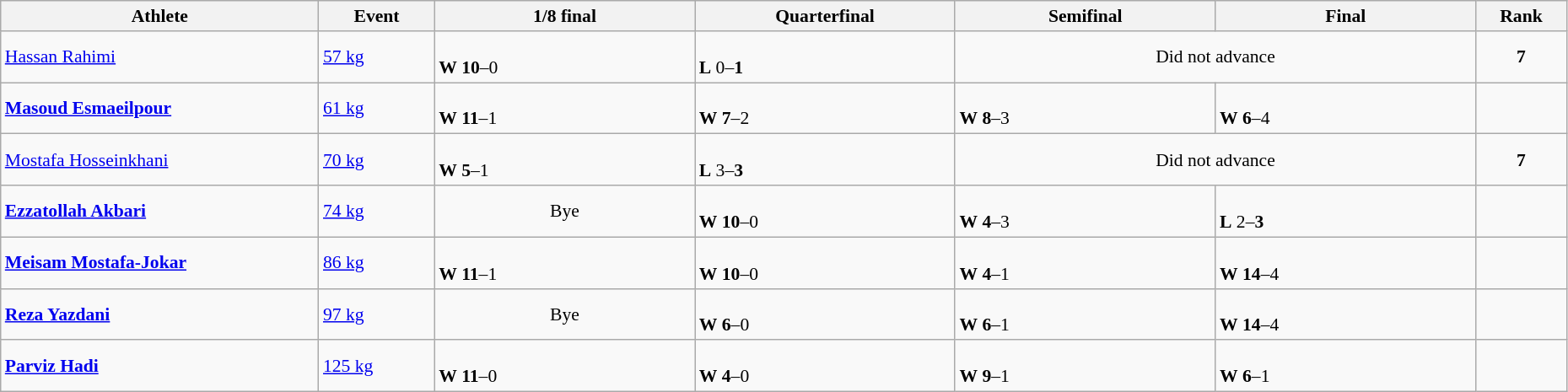<table class="wikitable" width="98%" style="text-align:left; font-size:90%">
<tr>
<th width="11%">Athlete</th>
<th width="4%">Event</th>
<th width="9%">1/8 final</th>
<th width="9%">Quarterfinal</th>
<th width="9%">Semifinal</th>
<th width="9%">Final</th>
<th width="3%">Rank</th>
</tr>
<tr>
<td><a href='#'>Hassan Rahimi</a></td>
<td><a href='#'>57 kg</a></td>
<td><br><strong>W</strong> <strong>10</strong>–0</td>
<td><br><strong>L</strong> 0–<strong>1</strong></td>
<td colspan=2 align=center>Did not advance</td>
<td align=center><strong>7</strong></td>
</tr>
<tr>
<td><strong><a href='#'>Masoud Esmaeilpour</a></strong></td>
<td><a href='#'>61 kg</a></td>
<td><br><strong>W</strong> <strong>11</strong>–1</td>
<td><br><strong>W</strong> <strong>7</strong>–2</td>
<td><br><strong>W</strong> <strong>8</strong>–3</td>
<td><br><strong>W</strong> <strong>6</strong>–4</td>
<td align=center></td>
</tr>
<tr>
<td><a href='#'>Mostafa Hosseinkhani</a></td>
<td><a href='#'>70 kg</a></td>
<td><br><strong>W</strong> <strong>5</strong>–1</td>
<td><br><strong>L</strong> 3–<strong>3</strong></td>
<td colspan=2 align=center>Did not advance</td>
<td align=center><strong>7</strong></td>
</tr>
<tr>
<td><strong><a href='#'>Ezzatollah Akbari</a></strong></td>
<td><a href='#'>74 kg</a></td>
<td align=center>Bye</td>
<td><br><strong>W</strong> <strong>10</strong>–0</td>
<td><br><strong>W</strong> <strong>4</strong>–3</td>
<td><br><strong>L</strong> 2–<strong>3</strong></td>
<td align=center></td>
</tr>
<tr>
<td><strong><a href='#'>Meisam Mostafa-Jokar</a></strong></td>
<td><a href='#'>86 kg</a></td>
<td><br><strong>W</strong> <strong>11</strong>–1</td>
<td><br><strong>W</strong> <strong>10</strong>–0</td>
<td><br><strong>W</strong> <strong>4</strong>–1</td>
<td><br><strong>W</strong> <strong>14</strong>–4</td>
<td align=center></td>
</tr>
<tr>
<td><strong><a href='#'>Reza Yazdani</a></strong></td>
<td><a href='#'>97 kg</a></td>
<td align=center>Bye</td>
<td><br><strong>W</strong> <strong>6</strong>–0</td>
<td><br><strong>W</strong> <strong>6</strong>–1</td>
<td><br><strong>W</strong> <strong>14</strong>–4</td>
<td align=center></td>
</tr>
<tr>
<td><strong><a href='#'>Parviz Hadi</a></strong></td>
<td><a href='#'>125 kg</a></td>
<td><br><strong>W</strong> <strong>11</strong>–0</td>
<td><br><strong>W</strong> <strong>4</strong>–0</td>
<td><br><strong>W</strong> <strong>9</strong>–1</td>
<td><br><strong>W</strong> <strong>6</strong>–1</td>
<td align=center></td>
</tr>
</table>
